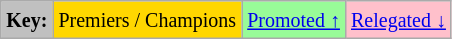<table class="wikitable">
<tr>
<td style="background:Silver;"><small><strong>Key:</strong></small></td>
<td style="background:Gold;"><small>Premiers / Champions</small></td>
<td style="background:PaleGreen;"><small><a href='#'>Promoted ↑</a></small></td>
<td style="background:Pink;"><small><a href='#'>Relegated ↓</a></small></td>
</tr>
</table>
